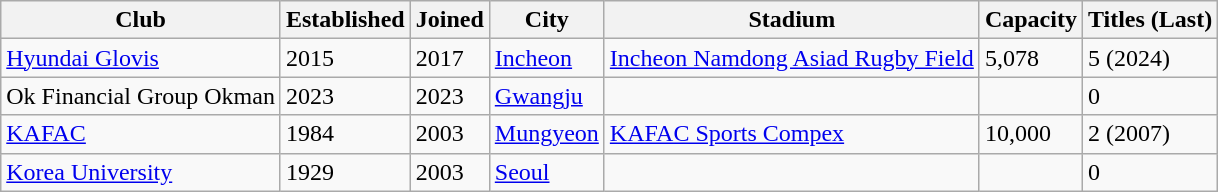<table class="wikitable sortable">
<tr>
<th>Club</th>
<th>Established</th>
<th>Joined</th>
<th>City</th>
<th>Stadium</th>
<th>Capacity</th>
<th>Titles (Last)</th>
</tr>
<tr>
<td><a href='#'>Hyundai Glovis</a></td>
<td>2015</td>
<td>2017</td>
<td><a href='#'>Incheon</a></td>
<td><a href='#'>Incheon Namdong Asiad Rugby Field</a></td>
<td>5,078</td>
<td>5 (2024)</td>
</tr>
<tr>
<td>Ok Financial Group Okman</td>
<td>2023</td>
<td>2023</td>
<td><a href='#'>Gwangju</a></td>
<td></td>
<td></td>
<td>0</td>
</tr>
<tr>
<td><a href='#'>KAFAC</a></td>
<td>1984</td>
<td>2003</td>
<td><a href='#'>Mungyeon</a></td>
<td><a href='#'>KAFAC Sports Compex</a></td>
<td>10,000</td>
<td>2 (2007)</td>
</tr>
<tr>
<td><a href='#'>Korea University</a></td>
<td>1929</td>
<td>2003</td>
<td><a href='#'>Seoul</a></td>
<td></td>
<td></td>
<td>0</td>
</tr>
</table>
